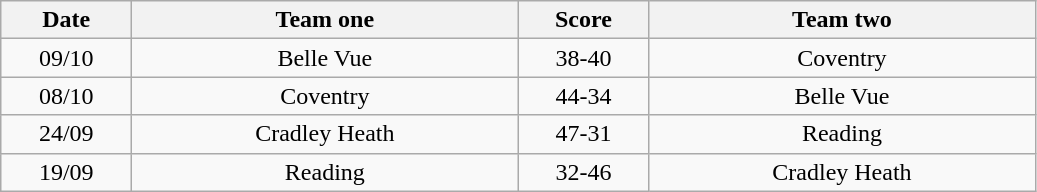<table class="wikitable" style="text-align: center">
<tr>
<th width=80>Date</th>
<th width=250>Team one</th>
<th width=80>Score</th>
<th width=250>Team two</th>
</tr>
<tr>
<td>09/10</td>
<td>Belle Vue</td>
<td>38-40</td>
<td>Coventry</td>
</tr>
<tr>
<td>08/10</td>
<td>Coventry</td>
<td>44-34</td>
<td>Belle Vue</td>
</tr>
<tr>
<td>24/09</td>
<td>Cradley Heath</td>
<td>47-31</td>
<td>Reading</td>
</tr>
<tr>
<td>19/09</td>
<td>Reading</td>
<td>32-46</td>
<td>Cradley Heath</td>
</tr>
</table>
